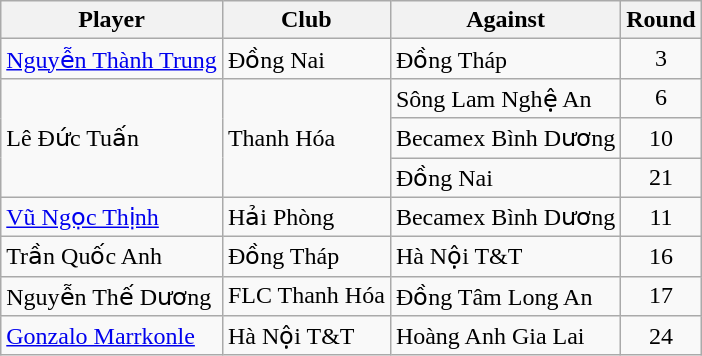<table class="wikitable" style="text-align:center;">
<tr>
<th>Player</th>
<th>Club</th>
<th>Against</th>
<th>Round</th>
</tr>
<tr>
<td align="left"> <a href='#'>Nguyễn Thành Trung</a></td>
<td style="text-align:left;">Đồng Nai</td>
<td style="text-align:left;">Đồng Tháp</td>
<td>3</td>
</tr>
<tr>
<td rowspan="3" align="left"> Lê Đức Tuấn</td>
<td rowspan="3" style="text-align:left;">Thanh Hóa</td>
<td style="text-align:left;">Sông Lam Nghệ An</td>
<td>6</td>
</tr>
<tr>
<td style="text-align:left;">Becamex Bình Dương</td>
<td>10</td>
</tr>
<tr>
<td style="text-align:left;">Đồng Nai</td>
<td>21</td>
</tr>
<tr>
<td align="left"> <a href='#'>Vũ Ngọc Thịnh</a></td>
<td style="text-align:left;">Hải Phòng</td>
<td style="text-align:left;">Becamex Bình Dương</td>
<td>11</td>
</tr>
<tr>
<td align="left"> Trần Quốc Anh</td>
<td style="text-align:left;">Đồng Tháp</td>
<td style="text-align:left;">Hà Nội T&T</td>
<td>16</td>
</tr>
<tr>
<td align="left"> Nguyễn Thế Dương</td>
<td style="text-align:left;">FLC Thanh Hóa</td>
<td style="text-align:left;">Đồng Tâm Long An</td>
<td>17</td>
</tr>
<tr>
<td align="left"> <a href='#'>Gonzalo Marrkonle</a></td>
<td style="text-align:left;">Hà Nội T&T</td>
<td style="text-align:left;">Hoàng Anh Gia Lai</td>
<td>24</td>
</tr>
</table>
